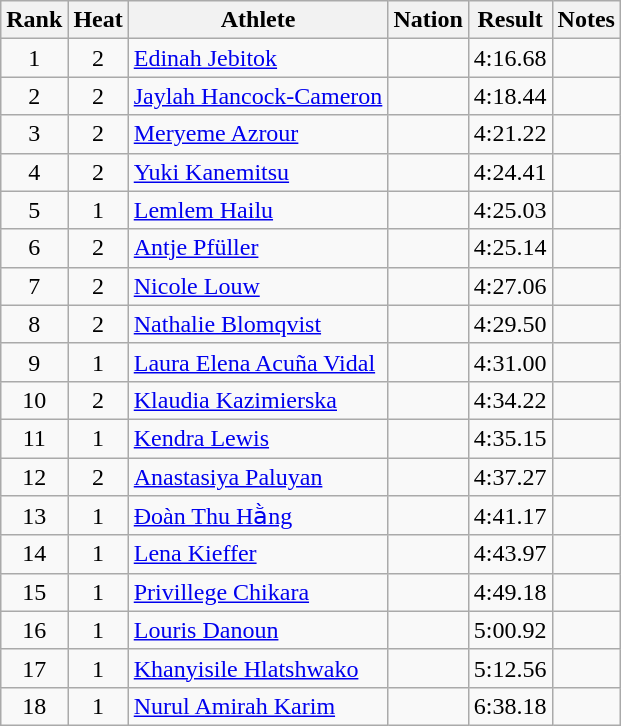<table class="wikitable sortable" style="text-align:center">
<tr>
<th>Rank</th>
<th>Heat</th>
<th>Athlete</th>
<th>Nation</th>
<th>Result</th>
<th>Notes</th>
</tr>
<tr>
<td>1</td>
<td>2</td>
<td align=left><a href='#'>Edinah Jebitok</a></td>
<td align=left></td>
<td>4:16.68</td>
<td></td>
</tr>
<tr>
<td>2</td>
<td>2</td>
<td align=left><a href='#'>Jaylah Hancock-Cameron</a></td>
<td align=left></td>
<td>4:18.44</td>
<td></td>
</tr>
<tr>
<td>3</td>
<td>2</td>
<td align=left><a href='#'>Meryeme Azrour</a></td>
<td align=left></td>
<td>4:21.22</td>
<td></td>
</tr>
<tr>
<td>4</td>
<td>2</td>
<td align=left><a href='#'>Yuki Kanemitsu</a></td>
<td align=left></td>
<td>4:24.41</td>
<td></td>
</tr>
<tr>
<td>5</td>
<td>1</td>
<td align=left><a href='#'>Lemlem Hailu</a></td>
<td align=left></td>
<td>4:25.03</td>
<td></td>
</tr>
<tr>
<td>6</td>
<td>2</td>
<td align=left><a href='#'>Antje Pfüller</a></td>
<td align=left></td>
<td>4:25.14</td>
<td></td>
</tr>
<tr>
<td>7</td>
<td>2</td>
<td align=left><a href='#'>Nicole Louw</a></td>
<td align=left></td>
<td>4:27.06</td>
<td></td>
</tr>
<tr>
<td>8</td>
<td>2</td>
<td align=left><a href='#'>Nathalie Blomqvist</a></td>
<td align=left></td>
<td>4:29.50</td>
<td></td>
</tr>
<tr>
<td>9</td>
<td>1</td>
<td align=left><a href='#'>Laura Elena Acuña Vidal</a></td>
<td align=left></td>
<td>4:31.00</td>
<td></td>
</tr>
<tr>
<td>10</td>
<td>2</td>
<td align=left><a href='#'>Klaudia Kazimierska</a></td>
<td align=left></td>
<td>4:34.22</td>
<td></td>
</tr>
<tr>
<td>11</td>
<td>1</td>
<td align=left><a href='#'>Kendra Lewis</a></td>
<td align=left></td>
<td>4:35.15</td>
<td></td>
</tr>
<tr>
<td>12</td>
<td>2</td>
<td align=left><a href='#'>Anastasiya Paluyan</a></td>
<td align=left></td>
<td>4:37.27</td>
<td></td>
</tr>
<tr>
<td>13</td>
<td>1</td>
<td align=left><a href='#'>Đoàn Thu Hằng</a></td>
<td align=left></td>
<td>4:41.17</td>
<td></td>
</tr>
<tr>
<td>14</td>
<td>1</td>
<td align=left><a href='#'>Lena Kieffer</a></td>
<td align=left></td>
<td>4:43.97</td>
<td></td>
</tr>
<tr>
<td>15</td>
<td>1</td>
<td align=left><a href='#'>Privillege Chikara</a></td>
<td align=left></td>
<td>4:49.18</td>
<td></td>
</tr>
<tr>
<td>16</td>
<td>1</td>
<td align=left><a href='#'>Louris Danoun</a></td>
<td align=left></td>
<td>5:00.92</td>
<td></td>
</tr>
<tr>
<td>17</td>
<td>1</td>
<td align=left><a href='#'>Khanyisile Hlatshwako</a></td>
<td align=left></td>
<td>5:12.56</td>
<td></td>
</tr>
<tr>
<td>18</td>
<td>1</td>
<td align=left><a href='#'>Nurul Amirah Karim</a></td>
<td align=left></td>
<td>6:38.18</td>
<td></td>
</tr>
</table>
